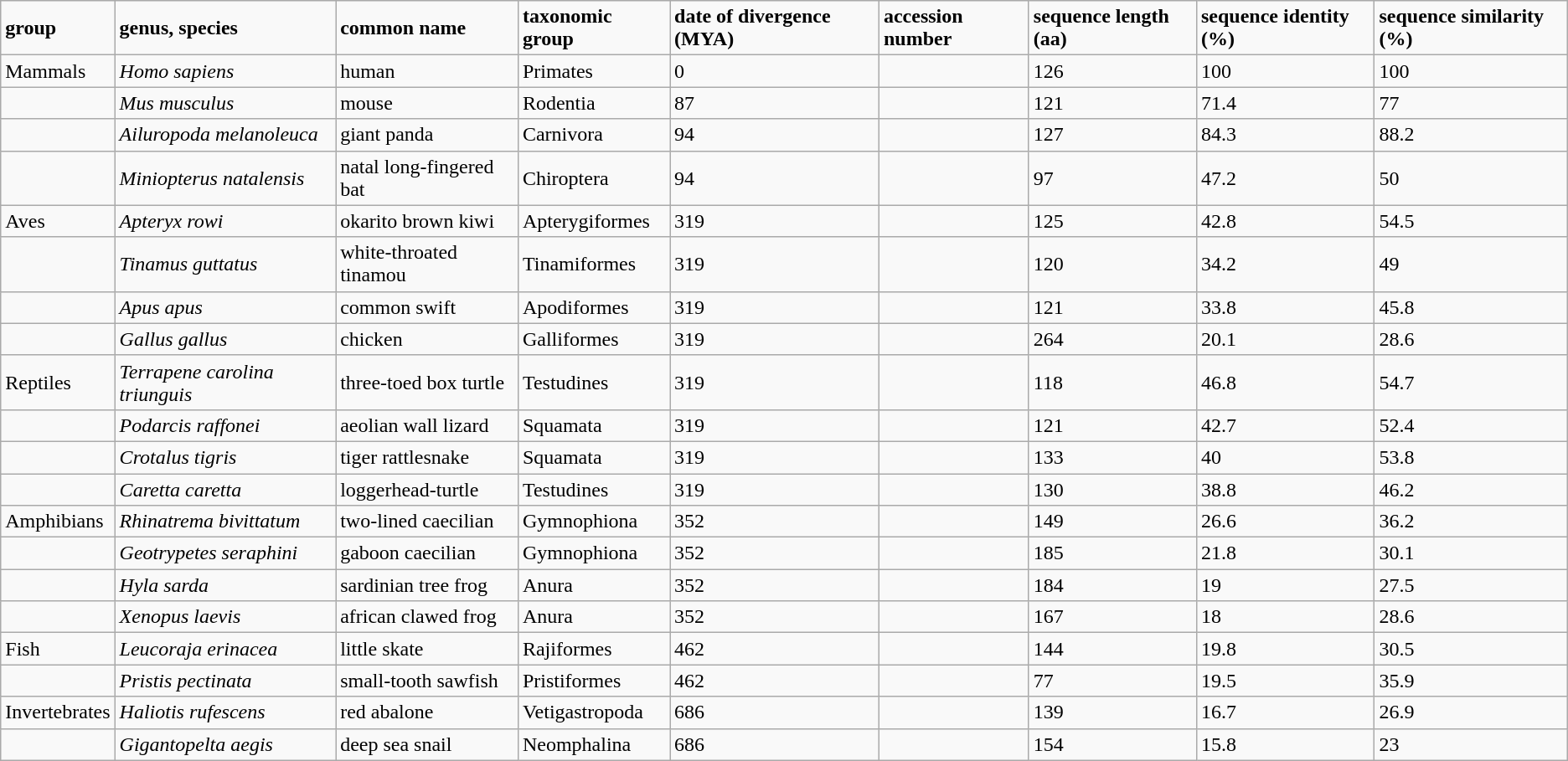<table class="wikitable style=width 30em">
<tr>
<td><strong>group</strong></td>
<td><strong>genus, species</strong></td>
<td><strong>common name</strong></td>
<td><strong>taxonomic group</strong></td>
<td><strong>date of divergence (MYA)</strong></td>
<td><strong>accession number</strong></td>
<td><strong>sequence length (aa)</strong></td>
<td><strong>sequence identity (%)</strong></td>
<td><strong>sequence similarity (%)</strong></td>
</tr>
<tr>
<td>Mammals</td>
<td><em>Homo sapiens</em></td>
<td>human</td>
<td>Primates</td>
<td>0</td>
<td></td>
<td>126</td>
<td>100</td>
<td>100</td>
</tr>
<tr>
<td></td>
<td><em>Mus musculus</em></td>
<td>mouse</td>
<td>Rodentia</td>
<td>87</td>
<td></td>
<td>121</td>
<td>71.4</td>
<td>77</td>
</tr>
<tr>
<td></td>
<td><em>Ailuropoda melanoleuca</em></td>
<td>giant panda</td>
<td>Carnivora</td>
<td>94</td>
<td></td>
<td>127</td>
<td>84.3</td>
<td>88.2</td>
</tr>
<tr>
<td></td>
<td><em>Miniopterus natalensis</em></td>
<td>natal long-fingered bat</td>
<td>Chiroptera</td>
<td>94</td>
<td></td>
<td>97</td>
<td>47.2</td>
<td>50</td>
</tr>
<tr>
<td>Aves</td>
<td><em>Apteryx rowi</em></td>
<td>okarito brown kiwi</td>
<td>Apterygiformes</td>
<td>319</td>
<td></td>
<td>125</td>
<td>42.8</td>
<td>54.5</td>
</tr>
<tr>
<td></td>
<td><em>Tinamus guttatus</em></td>
<td>white-throated tinamou</td>
<td>Tinamiformes</td>
<td>319</td>
<td></td>
<td>120</td>
<td>34.2</td>
<td>49</td>
</tr>
<tr>
<td></td>
<td><em>Apus apus</em></td>
<td>common swift</td>
<td>Apodiformes</td>
<td>319</td>
<td></td>
<td>121</td>
<td>33.8</td>
<td>45.8</td>
</tr>
<tr>
<td></td>
<td><em>Gallus gallus</em></td>
<td>chicken</td>
<td>Galliformes</td>
<td>319</td>
<td></td>
<td>264</td>
<td>20.1</td>
<td>28.6</td>
</tr>
<tr>
<td>Reptiles</td>
<td><em>Terrapene carolina triunguis</em></td>
<td>three-toed box turtle</td>
<td>Testudines</td>
<td>319</td>
<td></td>
<td>118</td>
<td>46.8</td>
<td>54.7</td>
</tr>
<tr>
<td></td>
<td><em>Podarcis raffonei</em></td>
<td>aeolian wall lizard</td>
<td>Squamata</td>
<td>319</td>
<td></td>
<td>121</td>
<td>42.7</td>
<td>52.4</td>
</tr>
<tr>
<td></td>
<td><em>Crotalus tigris</em></td>
<td>tiger rattlesnake</td>
<td>Squamata</td>
<td>319</td>
<td></td>
<td>133</td>
<td>40</td>
<td>53.8</td>
</tr>
<tr>
<td></td>
<td><em>Caretta caretta</em></td>
<td>loggerhead-turtle</td>
<td>Testudines</td>
<td>319</td>
<td></td>
<td>130</td>
<td>38.8</td>
<td>46.2</td>
</tr>
<tr>
<td>Amphibians</td>
<td><em>Rhinatrema bivittatum</em></td>
<td>two-lined caecilian</td>
<td>Gymnophiona</td>
<td>352</td>
<td></td>
<td>149</td>
<td>26.6</td>
<td>36.2</td>
</tr>
<tr>
<td></td>
<td><em>Geotrypetes seraphini</em></td>
<td>gaboon caecilian</td>
<td>Gymnophiona</td>
<td>352</td>
<td></td>
<td>185</td>
<td>21.8</td>
<td>30.1</td>
</tr>
<tr>
<td></td>
<td><em>Hyla sarda</em></td>
<td>sardinian tree frog</td>
<td>Anura</td>
<td>352</td>
<td></td>
<td>184</td>
<td>19</td>
<td>27.5</td>
</tr>
<tr>
<td></td>
<td><em>Xenopus laevis</em></td>
<td>african clawed frog</td>
<td>Anura</td>
<td>352</td>
<td></td>
<td>167</td>
<td>18</td>
<td>28.6</td>
</tr>
<tr>
<td>Fish</td>
<td><em>Leucoraja erinacea</em></td>
<td>little skate</td>
<td>Rajiformes</td>
<td>462</td>
<td></td>
<td>144</td>
<td>19.8</td>
<td>30.5</td>
</tr>
<tr>
<td></td>
<td><em>Pristis pectinata</em></td>
<td>small-tooth sawfish</td>
<td>Pristiformes</td>
<td>462</td>
<td></td>
<td>77</td>
<td>19.5</td>
<td>35.9</td>
</tr>
<tr>
<td>Invertebrates</td>
<td><em>Haliotis rufescens</em></td>
<td>red abalone</td>
<td>Vetigastropoda</td>
<td>686</td>
<td></td>
<td>139</td>
<td>16.7</td>
<td>26.9</td>
</tr>
<tr>
<td></td>
<td><em>Gigantopelta aegis</em></td>
<td>deep sea snail</td>
<td>Neomphalina</td>
<td>686</td>
<td></td>
<td>154</td>
<td>15.8</td>
<td>23</td>
</tr>
</table>
